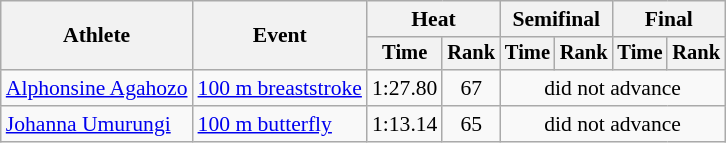<table class=wikitable style="font-size:90%">
<tr>
<th rowspan="2">Athlete</th>
<th rowspan="2">Event</th>
<th colspan="2">Heat</th>
<th colspan="2">Semifinal</th>
<th colspan="2">Final</th>
</tr>
<tr style="font-size:95%">
<th>Time</th>
<th>Rank</th>
<th>Time</th>
<th>Rank</th>
<th>Time</th>
<th>Rank</th>
</tr>
<tr align=center>
<td align=left><a href='#'>Alphonsine Agahozo</a></td>
<td align=left><a href='#'>100 m breaststroke</a></td>
<td>1:27.80</td>
<td>67</td>
<td colspan=4>did not advance</td>
</tr>
<tr align=center>
<td align=left><a href='#'>Johanna Umurungi</a></td>
<td align=left><a href='#'>100 m butterfly</a></td>
<td>1:13.14</td>
<td>65</td>
<td colspan=4>did not advance</td>
</tr>
</table>
